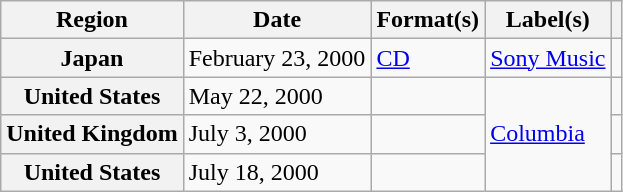<table class="wikitable plainrowheaders">
<tr>
<th scope="col">Region</th>
<th scope="col">Date</th>
<th scope="col">Format(s)</th>
<th scope="col">Label(s)</th>
<th scope="col"></th>
</tr>
<tr>
<th scope="row">Japan</th>
<td>February 23, 2000</td>
<td><a href='#'>CD</a></td>
<td><a href='#'>Sony Music</a></td>
<td align="center"></td>
</tr>
<tr>
<th scope="row">United States</th>
<td>May 22, 2000</td>
<td></td>
<td rowspan="3"><a href='#'>Columbia</a></td>
<td align="center"></td>
</tr>
<tr>
<th scope="row">United Kingdom</th>
<td>July 3, 2000</td>
<td></td>
<td align="center"></td>
</tr>
<tr>
<th scope="row">United States</th>
<td>July 18, 2000</td>
<td></td>
<td align="center"></td>
</tr>
</table>
